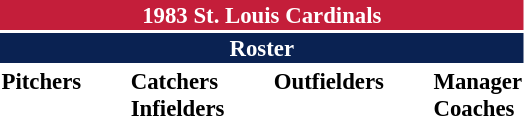<table class="toccolours" style="font-size: 95%;">
<tr>
<th colspan="10" style="background-color: #c41e3a; color: white; text-align: center;">1983 St. Louis Cardinals</th>
</tr>
<tr>
<td colspan="10" style="background-color: #0a2252; color: white; text-align: center;"><strong>Roster</strong></td>
</tr>
<tr>
<td valign="top"><strong>Pitchers</strong><br>
















</td>
<td width="25px"></td>
<td valign="top"><strong>Catchers</strong><br>



<strong>Infielders</strong>











</td>
<td width="25px"></td>
<td valign="top"><strong>Outfielders</strong><br>






</td>
<td width="25px"></td>
<td valign="top"><strong>Manager</strong><br>
<strong>Coaches</strong>




</td>
</tr>
</table>
